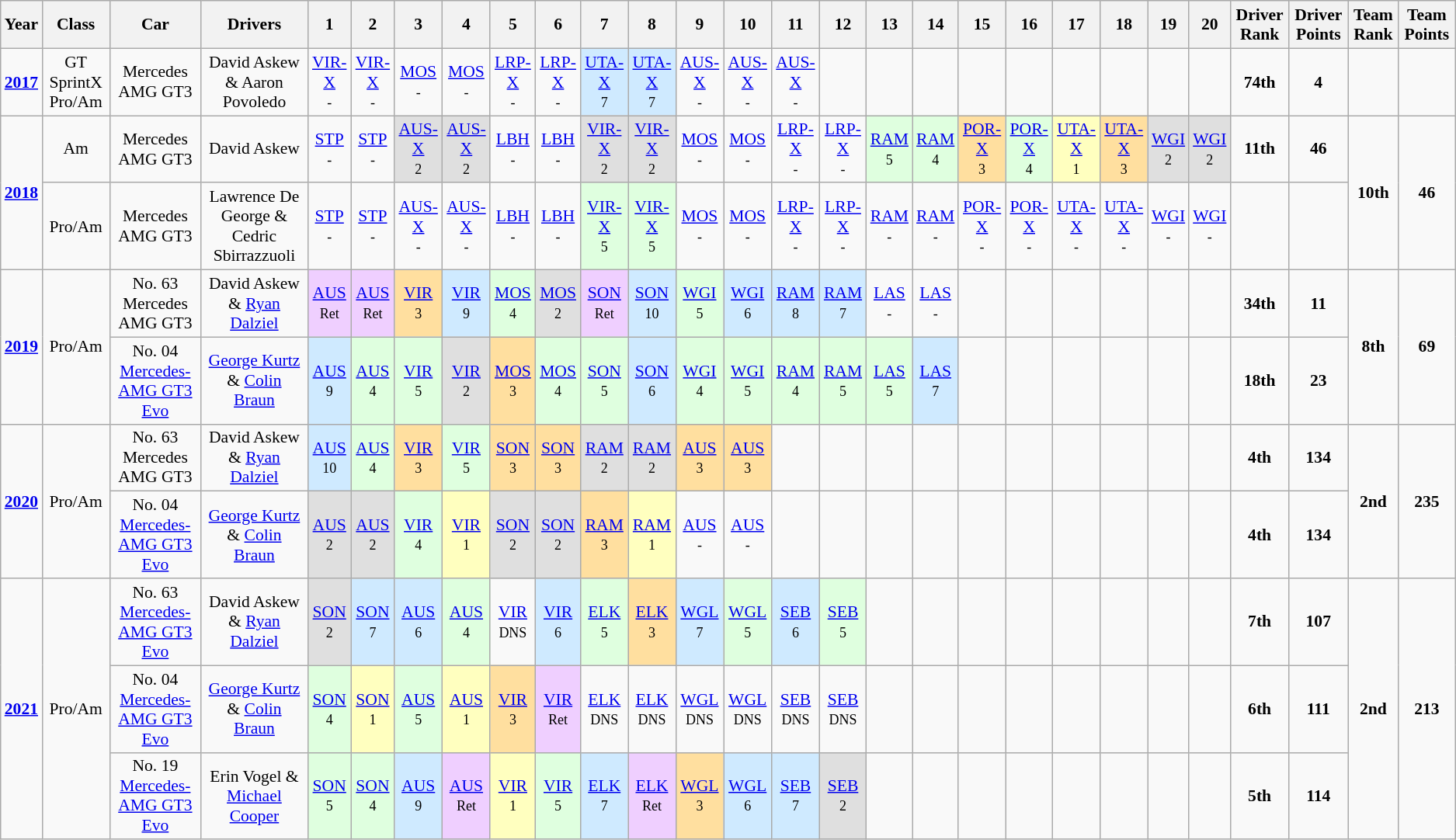<table class="wikitable" style="text-align:center; font-size:90%">
<tr>
<th>Year</th>
<th>Class</th>
<th>Car</th>
<th>Drivers</th>
<th>1</th>
<th>2</th>
<th>3</th>
<th>4</th>
<th>5</th>
<th>6</th>
<th>7</th>
<th>8</th>
<th>9</th>
<th>10</th>
<th>11</th>
<th>12</th>
<th>13</th>
<th>14</th>
<th>15</th>
<th>16</th>
<th>17</th>
<th>18</th>
<th>19</th>
<th>20</th>
<th>Driver Rank</th>
<th>Driver Points</th>
<th>Team Rank</th>
<th>Team Points</th>
</tr>
<tr>
<td><strong><a href='#'>2017</a></strong></td>
<td>GT SprintX Pro/Am</td>
<td>Mercedes AMG GT3</td>
<td>David Askew & Aaron Povoledo</td>
<td style="background:#;"><a href='#'>VIR-X</a> <br><small>-</small></td>
<td style="background:#;"><a href='#'>VIR-X</a> <br><small>-</small></td>
<td style="background:#;"><a href='#'>MOS</a><br><small>-</small></td>
<td style="background:#;"><a href='#'>MOS</a><br><small>-</small></td>
<td style="background:#;"><a href='#'>LRP-X</a> <br><small>-</small></td>
<td style="background:#;"><a href='#'>LRP-X</a> <br><small>-</small></td>
<td style="background:#cfeaff;"><a href='#'>UTA-X</a> <br><small>7</small></td>
<td style="background:#cfeaff;"><a href='#'>UTA-X</a> <br><small>7</small></td>
<td style="background:#;"><a href='#'>AUS-X</a> <br><small>-</small></td>
<td style="background:#;"><a href='#'>AUS-X</a> <br><small>-</small></td>
<td style="background:#;"><a href='#'>AUS-X</a> <br><small>-</small></td>
<td></td>
<td></td>
<td></td>
<td></td>
<td></td>
<td></td>
<td></td>
<td></td>
<td></td>
<td><strong>74th</strong></td>
<td><strong>4</strong></td>
<td></td>
</tr>
<tr>
<td rowspan=2><strong><a href='#'>2018</a></strong></td>
<td>Am</td>
<td>Mercedes AMG GT3</td>
<td>David Askew</td>
<td style="background:#;"><a href='#'>STP</a> <br><small>-</small></td>
<td style="background:#;"><a href='#'>STP</a> <br><small>-</small></td>
<td style="background:#DFDFDF;"><a href='#'>AUS-X</a> <br><small>2</small></td>
<td style="background:#DFDFDF;"><a href='#'>AUS-X</a> <br><small>2</small></td>
<td style="background:#;"><a href='#'>LBH</a> <br><small>-</small></td>
<td style="background:#;"><a href='#'>LBH</a> <br><small>-</small></td>
<td style="background:#DFDFDF;"><a href='#'>VIR-X</a> <br><small>2</small></td>
<td style="background:#DFDFDF;"><a href='#'>VIR-X</a> <br><small>2</small></td>
<td style="background:#;"><a href='#'>MOS</a><br><small>-</small></td>
<td style="background:#;"><a href='#'>MOS</a><br><small>-</small></td>
<td style="background:#;"><a href='#'>LRP-X</a> <br><small>-</small></td>
<td style="background:#;"><a href='#'>LRP-X</a> <br><small>-</small></td>
<td style="background:#dfffdf;"><a href='#'>RAM</a> <br><small>5</small></td>
<td style="background:#dfffdf;"><a href='#'>RAM</a> <br><small>4</small></td>
<td style="background:#FFDF9F;"><a href='#'>POR-X</a><br><small>3</small></td>
<td style="background:#dfffdf;"><a href='#'>POR-X</a><br><small>4</small></td>
<td style="background:#FFFFBF;"><a href='#'>UTA-X</a> <br><small>1</small></td>
<td style="background:#FFDF9F;"><a href='#'>UTA-X</a> <br><small>3</small></td>
<td style="background:#DFDFDF;"><a href='#'>WGI</a> <br><small>2</small></td>
<td style="background:#DFDFDF;"><a href='#'>WGI</a> <br><small>2</small></td>
<td><strong>11th</strong></td>
<td><strong>46</strong></td>
<td rowspan=2><strong>10th</strong></td>
<td rowspan=2><strong>46</strong></td>
</tr>
<tr>
<td>Pro/Am</td>
<td>Mercedes AMG GT3</td>
<td>Lawrence De George & Cedric Sbirrazzuoli</td>
<td style="background:#;"><a href='#'>STP</a> <br><small>-</small></td>
<td style="background:#;"><a href='#'>STP</a> <br><small>-</small></td>
<td style="background:#;"><a href='#'>AUS-X</a> <br><small>-</small></td>
<td style="background:#;"><a href='#'>AUS-X</a> <br><small>-</small></td>
<td style="background:#;"><a href='#'>LBH</a> <br><small>-</small></td>
<td style="background:#;"><a href='#'>LBH</a> <br><small>-</small></td>
<td style="background:#dfffdf;"><a href='#'>VIR-X</a> <br><small>5</small></td>
<td style="background:#dfffdf;"><a href='#'>VIR-X</a> <br><small>5</small></td>
<td style="background:#;"><a href='#'>MOS</a><br><small>-</small></td>
<td style="background:#;"><a href='#'>MOS</a><br><small>-</small></td>
<td style="background:#;"><a href='#'>LRP-X</a> <br><small>-</small></td>
<td style="background:#;"><a href='#'>LRP-X</a> <br><small>-</small></td>
<td style="background:#;"><a href='#'>RAM</a> <br><small>-</small></td>
<td style="background:#;"><a href='#'>RAM</a> <br><small>-</small></td>
<td style="background:#;"><a href='#'>POR-X</a><br><small>-</small></td>
<td style="background:#;"><a href='#'>POR-X</a><br><small>-</small></td>
<td style="background:#;"><a href='#'>UTA-X</a> <br><small>-</small></td>
<td style="background:#;"><a href='#'>UTA-X</a> <br><small>-</small></td>
<td style="background:#;"><a href='#'>WGI</a> <br><small>-</small></td>
<td style="background:#;"><a href='#'>WGI</a> <br><small>-</small></td>
<td></td>
<td></td>
</tr>
<tr>
<td rowspan=2><strong><a href='#'>2019</a></strong></td>
<td rowspan=2>Pro/Am</td>
<td>No. 63 Mercedes AMG GT3</td>
<td>David Askew & <a href='#'>Ryan Dalziel</a></td>
<td style="background:#EFCFFF;"><a href='#'>AUS</a> <br><small>Ret</small></td>
<td style="background:#EFCFFF;"><a href='#'>AUS</a> <br><small>Ret</small></td>
<td style="background:#FFDF9F;"><a href='#'>VIR</a> <br><small>3</small></td>
<td style="background:#cfeaff;"><a href='#'>VIR</a> <br><small>9</small></td>
<td style="background:#dfffdf;"><a href='#'>MOS</a><br><small>4</small></td>
<td style="background:#DFDFDF;"><a href='#'>MOS</a><br><small>2</small></td>
<td style="background:#EFCFFF;"><a href='#'>SON</a> <br><small>Ret</small></td>
<td style="background:#cfeaff;"><a href='#'>SON</a> <br><small>10</small></td>
<td style="background:#dfffdf;"><a href='#'>WGI</a> <br><small>5</small></td>
<td style="background:#cfeaff;"><a href='#'>WGI</a> <br><small>6</small></td>
<td style="background:#cfeaff;"><a href='#'>RAM</a> <br><small>8</small></td>
<td style="background:#cfeaff;"><a href='#'>RAM</a> <br><small>7</small></td>
<td style="background:#;"><a href='#'>LAS</a> <br><small>-</small></td>
<td style="background:#;"><a href='#'>LAS</a> <br><small>-</small></td>
<td></td>
<td></td>
<td></td>
<td></td>
<td></td>
<td></td>
<td><strong>34th</strong></td>
<td><strong>11</strong></td>
<td rowspan=2><strong>8th</strong></td>
<td rowspan=2><strong>69</strong></td>
</tr>
<tr>
<td>No. 04 <a href='#'>Mercedes-AMG GT3 Evo</a></td>
<td><a href='#'>George Kurtz</a> & <a href='#'>Colin Braun</a></td>
<td style="background:#cfeaff;"><a href='#'>AUS</a> <br><small>9</small></td>
<td style="background:#dfffdf;"><a href='#'>AUS</a> <br><small>4</small></td>
<td style="background:#dfffdf;"><a href='#'>VIR</a> <br><small>5</small></td>
<td style="background:#DFDFDF;"><a href='#'>VIR</a> <br><small>2</small></td>
<td style="background:#FFDF9F;"><a href='#'>MOS</a><br><small>3</small></td>
<td style="background:#dfffdf;"><a href='#'>MOS</a><br><small>4</small></td>
<td style="background:#dfffdf;"><a href='#'>SON</a> <br><small>5</small></td>
<td style="background:#cfeaff;"><a href='#'>SON</a> <br><small>6</small></td>
<td style="background:#dfffdf;"><a href='#'>WGI</a> <br><small>4</small></td>
<td style="background:#dfffdf;"><a href='#'>WGI</a> <br><small>5</small></td>
<td style="background:#dfffdf;"><a href='#'>RAM</a> <br><small>4</small></td>
<td style="background:#dfffdf;"><a href='#'>RAM</a> <br><small>5</small></td>
<td style="background:#dfffdf;"><a href='#'>LAS</a> <br><small>5</small></td>
<td style="background:#cfeaff;"><a href='#'>LAS</a> <br><small>7</small></td>
<td></td>
<td></td>
<td></td>
<td></td>
<td></td>
<td></td>
<td><strong>18th</strong></td>
<td><strong>23</strong></td>
</tr>
<tr>
<td rowspan=2><strong><a href='#'>2020</a></strong></td>
<td rowspan=2>Pro/Am</td>
<td>No. 63 Mercedes AMG GT3</td>
<td>David Askew & <a href='#'>Ryan Dalziel</a></td>
<td style="background:#cfeaff;"><a href='#'>AUS</a> <br><small>10</small></td>
<td style="background:#dfffdf;"><a href='#'>AUS</a> <br><small>4</small></td>
<td style="background:#FFDF9F;"><a href='#'>VIR</a> <br><small>3</small></td>
<td style="background:#dfffdf;"><a href='#'>VIR</a> <br><small>5</small></td>
<td style="background:#FFDF9F;"><a href='#'>SON</a> <br><small>3</small></td>
<td style="background:#FFDF9F;"><a href='#'>SON</a> <br><small>3</small></td>
<td style="background:#DFDFDF;"><a href='#'>RAM</a> <br><small>2</small></td>
<td style="background:#DFDFDF;"><a href='#'>RAM</a> <br><small>2</small></td>
<td style="background:#FFDF9F;"><a href='#'>AUS</a> <br><small>3</small></td>
<td style="background:#FFDF9F;"><a href='#'>AUS</a> <br><small>3</small></td>
<td></td>
<td></td>
<td></td>
<td></td>
<td></td>
<td></td>
<td></td>
<td></td>
<td></td>
<td></td>
<td><strong>4th</strong></td>
<td><strong>134</strong></td>
<td rowspan=2><strong>2nd</strong></td>
<td rowspan=2><strong>235</strong></td>
</tr>
<tr>
<td>No. 04 <a href='#'>Mercedes-AMG GT3 Evo</a></td>
<td><a href='#'>George Kurtz</a> & <a href='#'>Colin Braun</a></td>
<td style="background:#DFDFDF;"><a href='#'>AUS</a> <br><small>2</small></td>
<td style="background:#DFDFDF;"><a href='#'>AUS</a> <br><small>2</small></td>
<td style="background:#dfffdf;"><a href='#'>VIR</a> <br><small>4</small></td>
<td style="background:#FFFFBF;"><a href='#'>VIR</a> <br><small>1</small></td>
<td style="background:#DFDFDF;"><a href='#'>SON</a> <br><small>2</small></td>
<td style="background:#DFDFDF;"><a href='#'>SON</a> <br><small>2</small></td>
<td style="background:#FFDF9F;"><a href='#'>RAM</a> <br><small>3</small></td>
<td style="background:#FFFFBF;"><a href='#'>RAM</a> <br><small>1</small></td>
<td style="background:#;"><a href='#'>AUS</a> <br><small>-</small></td>
<td style="background:#;"><a href='#'>AUS</a> <br><small>-</small></td>
<td></td>
<td></td>
<td></td>
<td></td>
<td></td>
<td></td>
<td></td>
<td></td>
<td></td>
<td></td>
<td><strong>4th</strong></td>
<td><strong>134</strong></td>
</tr>
<tr>
<td rowspan=3><strong> <a href='#'>2021</a></strong></td>
<td rowspan=3>Pro/Am</td>
<td>No. 63 <a href='#'>Mercedes-AMG GT3 Evo</a></td>
<td>David Askew & <a href='#'>Ryan Dalziel</a></td>
<td style="background:#DFDFDF;"><a href='#'>SON</a> <br><small>2</small></td>
<td style="background:#cfeaff;"><a href='#'>SON</a> <br><small>7</small></td>
<td style="background:#cfeaff;"><a href='#'>AUS</a> <br><small>6</small></td>
<td style="background:#dfffdf;"><a href='#'>AUS</a> <br><small>4</small></td>
<td style="background:#;"><a href='#'>VIR</a> <br><small>DNS</small></td>
<td style="background:#cfeaff;"><a href='#'>VIR</a> <br><small>6</small></td>
<td style="background:#dfffdf;"><a href='#'>ELK</a> <br><small>5</small></td>
<td style="background:#FFDF9F;"><a href='#'>ELK</a> <br><small>3</small></td>
<td style="background:#cfeaff;"><a href='#'>WGL</a> <br><small>7</small></td>
<td style="background:#dfffdf;"><a href='#'>WGL</a> <br><small>5</small></td>
<td style="background:#cfeaff;"><a href='#'>SEB</a> <br><small>6</small></td>
<td style="background:#dfffdf;"><a href='#'>SEB</a> <br><small>5</small></td>
<td></td>
<td></td>
<td></td>
<td></td>
<td></td>
<td></td>
<td></td>
<td></td>
<td><strong>7th</strong></td>
<td><strong>107</strong></td>
<td rowspan=3><strong>2nd</strong></td>
<td rowspan=3><strong>213</strong></td>
</tr>
<tr>
<td>No. 04 <a href='#'>Mercedes-AMG GT3 Evo</a></td>
<td><a href='#'>George Kurtz</a> & <a href='#'>Colin Braun</a></td>
<td style="background:#dfffdf;"><a href='#'>SON</a> <br><small>4</small></td>
<td style="background:#FFFFBF;"><a href='#'>SON</a> <br><small>1</small></td>
<td style="background:#dfffdf;"><a href='#'>AUS</a> <br><small>5</small></td>
<td style="background:#FFFFBF;"><a href='#'>AUS</a> <br><small>1</small></td>
<td style="background:#FFDF9F;"><a href='#'>VIR</a> <br><small>3</small></td>
<td style="background:#EFCFFF;"><a href='#'>VIR</a> <br><small>Ret</small></td>
<td style="background:#;"><a href='#'>ELK</a> <br><small>DNS</small></td>
<td style="background:#;"><a href='#'>ELK</a> <br><small>DNS</small></td>
<td style="background:#;"><a href='#'>WGL</a> <br><small>DNS</small></td>
<td style="background:#;"><a href='#'>WGL</a> <br><small>DNS</small></td>
<td style="background:#;"><a href='#'>SEB</a> <br><small>DNS</small></td>
<td style="background:#;"><a href='#'>SEB</a> <br><small>DNS</small></td>
<td></td>
<td></td>
<td></td>
<td></td>
<td></td>
<td></td>
<td></td>
<td></td>
<td><strong>6th</strong></td>
<td><strong>111</strong></td>
</tr>
<tr>
<td>No. 19 <a href='#'>Mercedes-AMG GT3 Evo</a></td>
<td>Erin Vogel & <a href='#'>Michael Cooper</a></td>
<td style="background:#dfffdf;"><a href='#'>SON</a> <br><small>5</small></td>
<td style="background:#dfffdf;"><a href='#'>SON</a> <br><small>4</small></td>
<td style="background:#cfeaff;"><a href='#'>AUS</a> <br><small>9</small></td>
<td style="background:#efcfff;"><a href='#'>AUS</a> <br><small>Ret</small></td>
<td style="background:#FFFFBF;"><a href='#'>VIR</a> <br><small>1</small></td>
<td style="background:#dfffdf;"><a href='#'>VIR</a> <br><small>5</small></td>
<td style="background:#cfeaff;"><a href='#'>ELK</a> <br><small>7</small></td>
<td style="background:#efcfff;"><a href='#'>ELK</a> <br><small>Ret</small></td>
<td style="background:#FFDF9F;"><a href='#'>WGL</a> <br><small>3</small></td>
<td style="background:#cfeaff;"><a href='#'>WGL</a> <br><small>6</small></td>
<td style="background:#cfeaff;"><a href='#'>SEB</a> <br><small>7</small></td>
<td style="background:#DFDFDF;"><a href='#'>SEB</a> <br><small>2</small></td>
<td></td>
<td></td>
<td></td>
<td></td>
<td></td>
<td></td>
<td></td>
<td></td>
<td><strong>5th</strong></td>
<td><strong>114</strong></td>
</tr>
</table>
